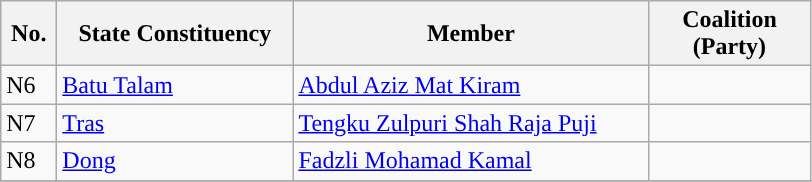<table class="wikitable">
<tr>
<th width="30">No.</th>
<th width="150">State Constituency</th>
<th width="230">Member</th>
<th width="100">Coalition (Party)</th>
</tr>
<tr>
<td>N6</td>
<td><a href='#'>Batu Talam</a></td>
<td><a href='#'>Abdul Aziz Mat Kiram</a></td>
<td></td>
</tr>
<tr>
<td>N7</td>
<td><a href='#'>Tras</a></td>
<td><a href='#'>Tengku Zulpuri Shah Raja Puji</a></td>
<td></td>
</tr>
<tr>
<td>N8</td>
<td><a href='#'>Dong</a></td>
<td><a href='#'>Fadzli Mohamad Kamal</a></td>
<td></td>
</tr>
<tr>
</tr>
</table>
